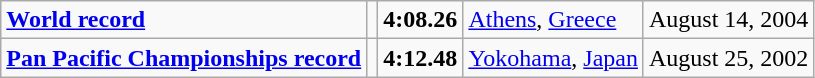<table class="wikitable">
<tr>
<td><strong><a href='#'>World record</a></strong></td>
<td></td>
<td><strong>4:08.26</strong></td>
<td><a href='#'>Athens</a>, <a href='#'>Greece</a></td>
<td>August 14, 2004</td>
</tr>
<tr>
<td><strong><a href='#'>Pan Pacific Championships record</a></strong></td>
<td></td>
<td><strong>4:12.48</strong></td>
<td><a href='#'>Yokohama</a>, <a href='#'>Japan</a></td>
<td>August 25, 2002</td>
</tr>
</table>
